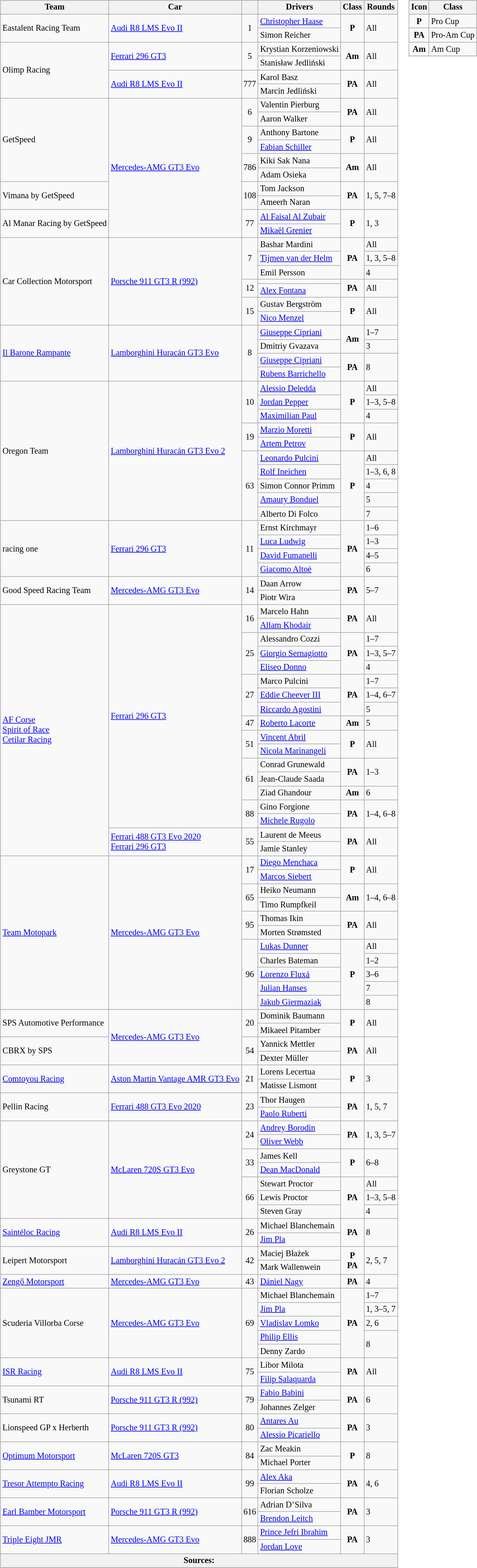<table>
<tr>
<td><br><table class="wikitable" style="font-size: 85%">
<tr>
<th>Team</th>
<th>Car</th>
<th></th>
<th>Drivers</th>
<th>Class</th>
<th>Rounds</th>
</tr>
<tr>
<td rowspan="2"> Eastalent Racing Team</td>
<td rowspan="2"><a href='#'>Audi R8 LMS Evo II</a></td>
<td rowspan="2" align="center">1</td>
<td> <a href='#'>Christopher Haase</a></td>
<td rowspan="2" align="center"><strong><span>P</span></strong></td>
<td rowspan="2">All</td>
</tr>
<tr>
<td> Simon Reicher</td>
</tr>
<tr>
<td rowspan="4"> Olimp Racing</td>
<td rowspan="2"><a href='#'>Ferrari 296 GT3</a></td>
<td rowspan="2" align="center">5</td>
<td> Krystian Korzeniowski</td>
<td rowspan="2" align="center"><strong><span>Am</span></strong></td>
<td rowspan="2">All</td>
</tr>
<tr>
<td> Stanisław Jedliński</td>
</tr>
<tr>
<td rowspan="2"><a href='#'>Audi R8 LMS Evo II</a></td>
<td rowspan="2" align="center">777</td>
<td> Karol Basz</td>
<td rowspan="2" align="center"><strong><span>PA</span></strong></td>
<td rowspan="2">All</td>
</tr>
<tr>
<td> Marcin Jedliński</td>
</tr>
<tr>
<td rowspan="6"> GetSpeed</td>
<td rowspan="10"><a href='#'>Mercedes-AMG GT3 Evo</a></td>
<td rowspan="2" align="center">6</td>
<td> Valentin Pierburg</td>
<td rowspan="2" align="center"><strong><span>PA</span></strong></td>
<td rowspan="2">All</td>
</tr>
<tr>
<td> Aaron Walker</td>
</tr>
<tr>
<td rowspan="2" align="center">9</td>
<td> Anthony Bartone</td>
<td rowspan="2" align="center"><strong><span>P</span></strong></td>
<td rowspan="2">All</td>
</tr>
<tr>
<td> <a href='#'>Fabian Schiller</a></td>
</tr>
<tr>
<td rowspan="2" align="center">786</td>
<td> Kiki Sak Nana</td>
<td rowspan="2" align="center"><strong><span>Am</span></strong></td>
<td rowspan="2">All</td>
</tr>
<tr>
<td> Adam Osieka</td>
</tr>
<tr>
<td rowspan="2"> Vimana by GetSpeed</td>
<td rowspan="2" align="center">108</td>
<td> Tom Jackson</td>
<td rowspan="2" align="center"><strong><span>PA</span></strong></td>
<td rowspan="2">1, 5, 7–8</td>
</tr>
<tr>
<td> Ameerh Naran</td>
</tr>
<tr>
<td rowspan="2"> Al Manar Racing by GetSpeed</td>
<td rowspan="2" align="center">77</td>
<td> <a href='#'>Al Faisal Al Zubair</a></td>
<td rowspan="2" align="center"><strong><span>P</span></strong></td>
<td rowspan="2">1, 3</td>
</tr>
<tr>
<td> <a href='#'>Mikaël Grenier</a></td>
</tr>
<tr>
<td rowspan="7"> Car Collection Motorsport</td>
<td rowspan="7"><a href='#'>Porsche 911 GT3 R (992)</a></td>
<td rowspan="3" align="center">7</td>
<td> Bashar Mardini</td>
<td rowspan="3" align="center"><strong><span>PA</span></strong></td>
<td>All</td>
</tr>
<tr>
<td> <a href='#'>Tijmen van der Helm</a></td>
<td>1, 3, 5–8</td>
</tr>
<tr>
<td> Emil Persson</td>
<td>4</td>
</tr>
<tr>
<td rowspan="2" align="center">12</td>
<td> </td>
<td rowspan="2" align="center"><strong><span>PA</span></strong></td>
<td rowspan="2">All</td>
</tr>
<tr>
<td> <a href='#'>Alex Fontana</a></td>
</tr>
<tr>
<td rowspan="2" align="center">15</td>
<td> Gustav Bergström</td>
<td rowspan="2" align="center"><strong><span>P</span></strong></td>
<td rowspan="2">All</td>
</tr>
<tr>
<td> <a href='#'>Nico Menzel</a></td>
</tr>
<tr>
<td rowspan="4"> <a href='#'>Il Barone Rampante</a></td>
<td rowspan="4"><a href='#'>Lamborghini Huracán GT3 Evo</a></td>
<td rowspan="4" align="center">8</td>
<td> <a href='#'>Giuseppe Cipriani</a></td>
<td rowspan="2" align="center"><strong><span>Am</span></strong></td>
<td>1–7</td>
</tr>
<tr>
<td> Dmitriy Gvazava</td>
<td>3</td>
</tr>
<tr>
<td> <a href='#'>Giuseppe Cipriani</a></td>
<td rowspan="2" align="center"><strong><span>PA</span></strong></td>
<td rowspan="2">8</td>
</tr>
<tr>
<td> <a href='#'>Rubens Barrichello</a></td>
</tr>
<tr>
<td rowspan="10"> Oregon Team</td>
<td rowspan="10"><a href='#'>Lamborghini Huracán GT3 Evo 2</a></td>
<td rowspan="3" align="center">10</td>
<td> <a href='#'>Alessio Deledda</a></td>
<td rowspan="3" align="center"><strong><span>P</span></strong></td>
<td>All</td>
</tr>
<tr>
<td> <a href='#'>Jordan Pepper</a></td>
<td>1–3, 5–8</td>
</tr>
<tr>
<td> <a href='#'>Maximilian Paul</a></td>
<td>4</td>
</tr>
<tr>
<td rowspan="2" align="center">19</td>
<td> <a href='#'>Marzio Moretti</a></td>
<td rowspan="2" align="center"><strong><span>P</span></strong></td>
<td rowspan="2">All</td>
</tr>
<tr>
<td> <a href='#'>Artem Petrov</a></td>
</tr>
<tr>
<td rowspan="5" align="center">63</td>
<td> <a href='#'>Leonardo Pulcini</a></td>
<td rowspan="5" align="center"><strong><span>P</span></strong></td>
<td>All</td>
</tr>
<tr>
<td> <a href='#'>Rolf Ineichen</a></td>
<td>1–3, 6, 8</td>
</tr>
<tr>
<td> Simon Connor Primm</td>
<td>4</td>
</tr>
<tr>
<td> <a href='#'>Amaury Bonduel</a></td>
<td>5</td>
</tr>
<tr>
<td> Alberto Di Folco</td>
<td>7</td>
</tr>
<tr>
<td rowspan="4"> racing one</td>
<td rowspan="4"><a href='#'>Ferrari 296 GT3</a></td>
<td rowspan="4" align="center">11</td>
<td> Ernst Kirchmayr</td>
<td rowspan="4" align="center"><strong><span>PA</span></strong></td>
<td>1–6</td>
</tr>
<tr>
<td> <a href='#'>Luca Ludwig</a></td>
<td>1–3</td>
</tr>
<tr>
<td> <a href='#'>David Fumanelli</a></td>
<td>4–5</td>
</tr>
<tr>
<td> <a href='#'>Giacomo Altoè</a></td>
<td>6</td>
</tr>
<tr>
<td rowspan="2"> Good Speed Racing Team</td>
<td rowspan="2"><a href='#'>Mercedes-AMG GT3 Evo</a></td>
<td rowspan="2" align="center">14</td>
<td> Daan Arrow</td>
<td rowspan="2" align="center"><strong><span>PA</span></strong></td>
<td rowspan="2">5–7</td>
</tr>
<tr>
<td> Piotr Wira</td>
</tr>
<tr>
<td rowspan="18"> <a href='#'>AF Corse</a><br> <a href='#'>Spirit of Race</a><br> <a href='#'>Cetilar Racing</a></td>
<td rowspan="16"><a href='#'>Ferrari 296 GT3</a></td>
<td rowspan="2" align="center">16</td>
<td> Marcelo Hahn</td>
<td rowspan="2" align="center"><strong><span>PA</span></strong></td>
<td rowspan="2">All</td>
</tr>
<tr>
<td> <a href='#'>Allam Khodair</a></td>
</tr>
<tr>
<td rowspan="3" align="center">25</td>
<td> Alessandro Cozzi</td>
<td rowspan="3" align="center"><strong><span>PA</span></strong></td>
<td>1–7</td>
</tr>
<tr>
<td> <a href='#'>Giorgio Sernagiotto</a></td>
<td>1–3, 5–7</td>
</tr>
<tr>
<td> <a href='#'>Eliseo Donno</a></td>
<td>4</td>
</tr>
<tr>
<td rowspan="3" align="center">27</td>
<td> Marco Pulcini</td>
<td rowspan="3" align="center"><strong><span>PA</span></strong></td>
<td>1–7</td>
</tr>
<tr>
<td> <a href='#'>Eddie Cheever III</a></td>
<td>1–4, 6–7</td>
</tr>
<tr>
<td> <a href='#'>Riccardo Agostini</a></td>
<td>5</td>
</tr>
<tr>
<td align="center">47</td>
<td> <a href='#'>Roberto Lacorte</a></td>
<td align="center"><strong><span>Am</span></strong></td>
<td>5</td>
</tr>
<tr>
<td rowspan="2" align="center">51</td>
<td> <a href='#'>Vincent Abril</a></td>
<td rowspan="2" align="center"><strong><span>P</span></strong></td>
<td rowspan="2">All</td>
</tr>
<tr>
<td> <a href='#'>Nicola Marinangeli</a></td>
</tr>
<tr>
<td rowspan="3" align="center">61</td>
<td> Conrad Grunewald</td>
<td rowspan="2" align="center"><strong><span>PA</span></strong></td>
<td rowspan="2">1–3</td>
</tr>
<tr>
<td> Jean-Claude Saada</td>
</tr>
<tr>
<td> Ziad Ghandour</td>
<td align="center"><strong><span>Am</span></strong></td>
<td>6</td>
</tr>
<tr>
<td rowspan="2" align="center">88</td>
<td> Gino Forgione</td>
<td rowspan="2" align="center"><strong><span>PA</span></strong></td>
<td rowspan="2">1–4, 6–8</td>
</tr>
<tr>
<td> <a href='#'>Michele Rugolo</a></td>
</tr>
<tr>
<td rowspan="2"><a href='#'>Ferrari 488 GT3 Evo 2020</a> <small></small> <br><a href='#'>Ferrari 296 GT3</a> <small></small></td>
<td rowspan="2" align="center">55</td>
<td> Laurent de Meeus</td>
<td rowspan="2" align="center"><strong><span>PA</span></strong></td>
<td rowspan="2">All</td>
</tr>
<tr>
<td> Jamie Stanley</td>
</tr>
<tr>
<td rowspan="11"> <a href='#'>Team Motopark</a></td>
<td rowspan="11"><a href='#'>Mercedes-AMG GT3 Evo</a></td>
<td rowspan="2" align="center">17</td>
<td> <a href='#'>Diego Menchaca</a></td>
<td rowspan="2" align="center"><strong><span>P</span></strong></td>
<td rowspan="2">All</td>
</tr>
<tr>
<td> <a href='#'>Marcos Siebert</a></td>
</tr>
<tr>
<td rowspan="2" align="center">65</td>
<td> Heiko Neumann</td>
<td rowspan="2" align="center"><strong><span>Am</span></strong></td>
<td rowspan="2">1–4, 6–8</td>
</tr>
<tr>
<td> Timo Rumpfkeil</td>
</tr>
<tr>
<td rowspan="2" align="center">95</td>
<td> Thomas Ikin</td>
<td rowspan="2" align="center"><strong><span>PA</span></strong></td>
<td rowspan="2">All</td>
</tr>
<tr>
<td> Morten Strømsted</td>
</tr>
<tr>
<td rowspan="5" align="center">96</td>
<td> <a href='#'>Lukas Dunner</a></td>
<td rowspan="5" align="center"><strong><span>P</span></strong></td>
<td>All</td>
</tr>
<tr>
<td> Charles Bateman</td>
<td>1–2</td>
</tr>
<tr>
<td> <a href='#'>Lorenzo Fluxá</a></td>
<td>3–6</td>
</tr>
<tr>
<td> <a href='#'>Julian Hanses</a></td>
<td>7</td>
</tr>
<tr>
<td> <a href='#'>Jakub Giermaziak</a></td>
<td>8</td>
</tr>
<tr>
<td rowspan="2"> SPS Automotive Performance</td>
<td rowspan="4"><a href='#'>Mercedes-AMG GT3 Evo</a></td>
<td rowspan="2" align="center">20</td>
<td> Dominik Baumann</td>
<td rowspan="2" align="center"><strong><span>P</span></strong></td>
<td rowspan="2">All</td>
</tr>
<tr>
<td> Mikaeel Pitamber</td>
</tr>
<tr>
<td rowspan="2"> CBRX by SPS</td>
<td rowspan="2" align="center">54</td>
<td> Yannick Mettler</td>
<td rowspan="2" align="center"><strong><span>PA</span></strong></td>
<td rowspan="2">All</td>
</tr>
<tr>
<td> Dexter Müller</td>
</tr>
<tr>
<td rowspan="2"> <a href='#'>Comtoyou Racing</a></td>
<td rowspan="2"><a href='#'>Aston Martin Vantage AMR GT3 Evo</a></td>
<td rowspan="2" align="center">21</td>
<td> Lorens Lecertua</td>
<td rowspan="2" align="center"><strong><span>P</span></strong></td>
<td rowspan="2">3</td>
</tr>
<tr>
<td> Matisse Lismont</td>
</tr>
<tr>
<td rowspan="2"> Pellin Racing</td>
<td rowspan="2"><a href='#'>Ferrari 488 GT3 Evo 2020</a></td>
<td rowspan="2" align="center">23</td>
<td> Thor Haugen</td>
<td rowspan="2" align="center"><strong><span>PA</span></strong></td>
<td rowspan="2">1, 5, 7</td>
</tr>
<tr>
<td> <a href='#'>Paolo Ruberti</a></td>
</tr>
<tr>
<td rowspan="7"> Greystone GT</td>
<td rowspan="7"><a href='#'>McLaren 720S GT3 Evo</a></td>
<td rowspan="2" align="center">24</td>
<td> <a href='#'>Andrey Borodin</a></td>
<td rowspan="2" align="center"><strong><span>PA</span></strong></td>
<td rowspan="2">1, 3, 5–7</td>
</tr>
<tr>
<td> <a href='#'>Oliver Webb</a></td>
</tr>
<tr>
<td rowspan="2" align="center">33</td>
<td> James Kell</td>
<td rowspan="2" align="center"><strong><span>P</span></strong></td>
<td rowspan="2">6–8</td>
</tr>
<tr>
<td> <a href='#'>Dean MacDonald</a></td>
</tr>
<tr>
<td rowspan="3" align="center">66</td>
<td> Stewart Proctor</td>
<td rowspan="3" align="center"><strong><span>PA</span></strong></td>
<td>All</td>
</tr>
<tr>
<td> Lewis Proctor</td>
<td>1–3, 5–8</td>
</tr>
<tr>
<td> Steven Gray</td>
<td>4</td>
</tr>
<tr>
<td rowspan="2"> <a href='#'>Saintéloc Racing</a></td>
<td rowspan="2"><a href='#'>Audi R8 LMS Evo II</a></td>
<td rowspan="2" align="center">26</td>
<td> Michael Blanchemain</td>
<td rowspan="2" align="center"><strong><span>PA</span></strong></td>
<td rowspan="2">8</td>
</tr>
<tr>
<td> <a href='#'>Jim Pla</a></td>
</tr>
<tr>
<td rowspan="2"> Leipert Motorsport</td>
<td rowspan="2"><a href='#'>Lamborghini Huracán GT3 Evo 2</a></td>
<td rowspan="2" align="center">42</td>
<td> Maciej Błażek</td>
<td rowspan="2" align="center"><strong><span>P</span></strong> <small></small><br><strong><span>PA</span></strong> <small></small></td>
<td rowspan="2">2, 5, 7</td>
</tr>
<tr>
<td> Mark Wallenwein</td>
</tr>
<tr>
<td> <a href='#'>Zengő Motorsport</a></td>
<td><a href='#'>Mercedes-AMG GT3 Evo</a></td>
<td align="center">43</td>
<td> <a href='#'>Dániel Nagy</a></td>
<td align="center"><strong><span>PA</span></strong></td>
<td>4</td>
</tr>
<tr>
<td rowspan="5"> Scuderia Villorba Corse</td>
<td rowspan="5"><a href='#'>Mercedes-AMG GT3 Evo</a></td>
<td rowspan="5" align="center">69</td>
<td> Michael Blanchemain</td>
<td rowspan="5" align="center"><strong><span>PA</span></strong></td>
<td>1–7</td>
</tr>
<tr>
<td> <a href='#'>Jim Pla</a></td>
<td>1, 3–5, 7</td>
</tr>
<tr>
<td> <a href='#'>Vladislav Lomko</a></td>
<td>2, 6</td>
</tr>
<tr>
<td> <a href='#'>Philip Ellis</a></td>
<td rowspan="2">8</td>
</tr>
<tr>
<td> Denny Zardo</td>
</tr>
<tr>
<td rowspan="2"> <a href='#'>ISR Racing</a></td>
<td rowspan="2"><a href='#'>Audi R8 LMS Evo II</a></td>
<td rowspan="2" align="center">75</td>
<td> Libor Milota</td>
<td rowspan="2" align="center"><strong><span>PA</span></strong></td>
<td rowspan="2">All</td>
</tr>
<tr>
<td> <a href='#'>Filip Salaquarda</a></td>
</tr>
<tr>
<td rowspan="2"> Tsunami RT</td>
<td rowspan="2"><a href='#'>Porsche 911 GT3 R (992)</a></td>
<td rowspan="2" align="center">79</td>
<td> <a href='#'>Fabio Babini</a></td>
<td rowspan="2" align="center"><strong><span>PA</span></strong></td>
<td rowspan="2">6</td>
</tr>
<tr>
<td> Johannes Zelger</td>
</tr>
<tr>
<td rowspan="2"> Lionspeed GP x Herberth</td>
<td rowspan="2"><a href='#'>Porsche 911 GT3 R (992)</a></td>
<td rowspan="2" align="center">80</td>
<td> <a href='#'>Antares Au</a></td>
<td rowspan="2" align="center"><strong><span>PA</span></strong></td>
<td rowspan="2">3</td>
</tr>
<tr>
<td> <a href='#'>Alessio Picariello</a></td>
</tr>
<tr>
<td rowspan="2"> <a href='#'>Optimum Motorsport</a></td>
<td rowspan="2"><a href='#'>McLaren 720S GT3</a></td>
<td rowspan="2" align="center">84</td>
<td> Zac Meakin</td>
<td rowspan="2" align="center"><strong><span>P</span></strong></td>
<td rowspan="2">8</td>
</tr>
<tr>
<td> Michael Porter</td>
</tr>
<tr>
<td rowspan="2"> <a href='#'>Tresor Attempto Racing</a></td>
<td rowspan="2"><a href='#'>Audi R8 LMS Evo II</a></td>
<td rowspan="2" align="center">99</td>
<td> <a href='#'>Alex Aka</a></td>
<td rowspan="2" align="center"><strong><span>PA</span></strong></td>
<td rowspan="2">4, 6</td>
</tr>
<tr>
<td> Florian Scholze</td>
</tr>
<tr>
<td rowspan="2"> <a href='#'>Earl Bamber Motorsport</a></td>
<td rowspan="2"><a href='#'>Porsche 911 GT3 R (992)</a></td>
<td rowspan="2" align="center">616</td>
<td> Adrian D’Silva</td>
<td rowspan="2" align="center"><strong><span>PA</span></strong></td>
<td rowspan="2">3</td>
</tr>
<tr>
<td> <a href='#'>Brendon Leitch</a></td>
</tr>
<tr>
<td rowspan="2"> <a href='#'>Triple Eight JMR</a></td>
<td rowspan="2"><a href='#'>Mercedes-AMG GT3 Evo</a></td>
<td rowspan="2" align="center">888</td>
<td> <a href='#'>Prince Jefri Ibrahim</a></td>
<td rowspan="2" align="center"><strong><span>PA</span></strong></td>
<td rowspan="2">3</td>
</tr>
<tr>
<td> <a href='#'>Jordan Love</a></td>
</tr>
<tr>
<th colspan="6">Sources: </th>
</tr>
<tr>
</tr>
</table>
</td>
<td valign="top"><br><table class="wikitable" style="font-size: 85%;">
<tr>
<th>Icon</th>
<th>Class</th>
</tr>
<tr>
<td align="center"><strong><span>P</span></strong></td>
<td>Pro Cup</td>
</tr>
<tr>
<td align="center"><strong><span>PA</span></strong></td>
<td>Pro-Am Cup</td>
</tr>
<tr>
<td align="center"><strong><span>Am</span></strong></td>
<td>Am Cup</td>
</tr>
<tr>
</tr>
</table>
</td>
</tr>
</table>
